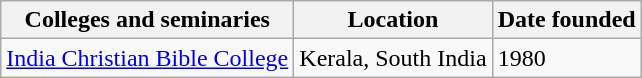<table class="wikitable">
<tr>
<th>Colleges and seminaries</th>
<th>Location</th>
<th>Date founded</th>
</tr>
<tr>
<td><a href='#'>India Christian Bible College</a></td>
<td>Kerala, South India</td>
<td>1980</td>
</tr>
</table>
